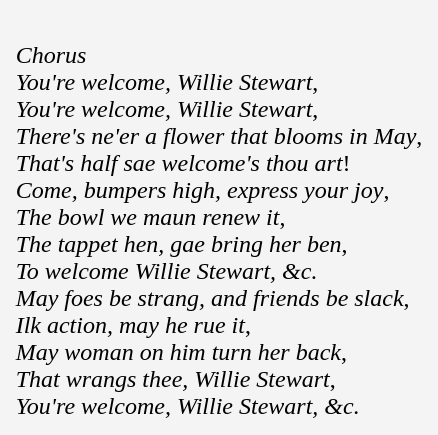<table cellpadding=10 border="0" align=center>
<tr>
<td bgcolor=#f4f4f4><br><em>Chorus</em><br><em>You're welcome, Willie Stewart</em>,<br> 
<em>You're welcome, Willie Stewart</em>,<br> 
<em>There's ne'er a flower that blooms in May</em>,<br> 
<em>That's half sae welcome's thou art</em>!<br><em>Come, bumpers high, express your joy</em>,<br> 
<em>The bowl we maun renew it</em>,<br>
<em>The tappet hen, gae bring her ben</em>,<br>
<em>To welcome Willie Stewart, &c.</em><br><em>May foes be strang, and friends be slack</em>,<br> 
<em>Ilk action, may he rue it</em>,<br>
<em>May woman on him turn her back</em>,<br>
<em>That wrangs thee, Willie Stewart</em>,<br>
<em>You're welcome, Willie Stewart, &c.</em><br></td>
</tr>
</table>
